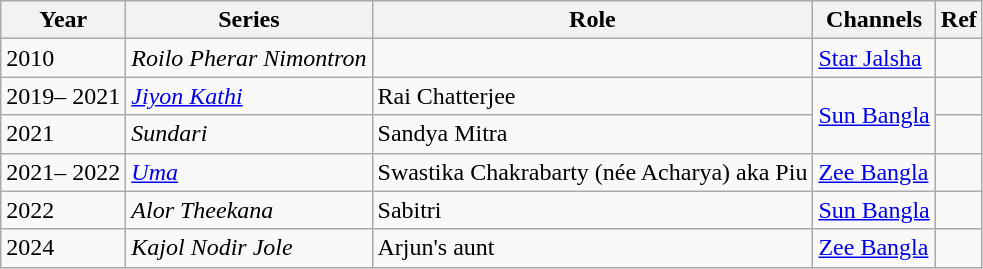<table class="wikitable sortable">
<tr>
<th>Year</th>
<th>Series</th>
<th>Role</th>
<th>Channels</th>
<th>Ref</th>
</tr>
<tr>
<td>2010</td>
<td><em>Roilo Pherar Nimontron</em></td>
<td></td>
<td><a href='#'>Star Jalsha</a></td>
<td></td>
</tr>
<tr>
<td>2019– 2021</td>
<td><em><a href='#'>Jiyon Kathi</a></em></td>
<td>Rai Chatterjee</td>
<td rowspan="2"><a href='#'>Sun Bangla</a></td>
<td></td>
</tr>
<tr>
<td>2021</td>
<td><em>Sundari</em></td>
<td>Sandya Mitra</td>
<td></td>
</tr>
<tr>
<td>2021– 2022</td>
<td><em><a href='#'>Uma</a></em></td>
<td>Swastika Chakrabarty (née Acharya) aka Piu</td>
<td><a href='#'>Zee Bangla</a></td>
<td></td>
</tr>
<tr>
<td>2022</td>
<td><em>Alor Theekana</em></td>
<td>Sabitri</td>
<td><a href='#'>Sun Bangla</a></td>
<td></td>
</tr>
<tr>
<td>2024</td>
<td><em>Kajol Nodir Jole</em></td>
<td>Arjun's aunt</td>
<td><a href='#'>Zee Bangla</a></td>
<td></td>
</tr>
</table>
